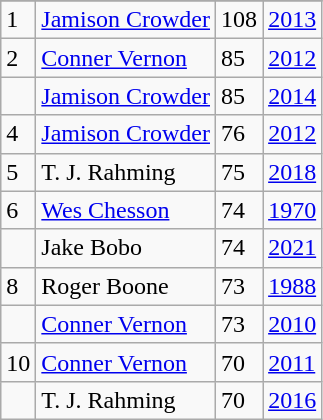<table class="wikitable">
<tr>
</tr>
<tr>
<td>1</td>
<td><a href='#'>Jamison Crowder</a></td>
<td>108</td>
<td><a href='#'>2013</a></td>
</tr>
<tr>
<td>2</td>
<td><a href='#'>Conner Vernon</a></td>
<td>85</td>
<td><a href='#'>2012</a></td>
</tr>
<tr>
<td></td>
<td><a href='#'>Jamison Crowder</a></td>
<td>85</td>
<td><a href='#'>2014</a></td>
</tr>
<tr>
<td>4</td>
<td><a href='#'>Jamison Crowder</a></td>
<td>76</td>
<td><a href='#'>2012</a></td>
</tr>
<tr>
<td>5</td>
<td>T. J. Rahming</td>
<td>75</td>
<td><a href='#'>2018</a></td>
</tr>
<tr>
<td>6</td>
<td><a href='#'>Wes Chesson</a></td>
<td>74</td>
<td><a href='#'>1970</a></td>
</tr>
<tr>
<td></td>
<td>Jake Bobo</td>
<td>74</td>
<td><a href='#'>2021</a></td>
</tr>
<tr>
<td>8</td>
<td>Roger Boone</td>
<td>73</td>
<td><a href='#'>1988</a></td>
</tr>
<tr>
<td></td>
<td><a href='#'>Conner Vernon</a></td>
<td>73</td>
<td><a href='#'>2010</a></td>
</tr>
<tr>
<td>10</td>
<td><a href='#'>Conner Vernon</a></td>
<td>70</td>
<td><a href='#'>2011</a></td>
</tr>
<tr>
<td></td>
<td>T. J. Rahming</td>
<td>70</td>
<td><a href='#'>2016</a></td>
</tr>
</table>
